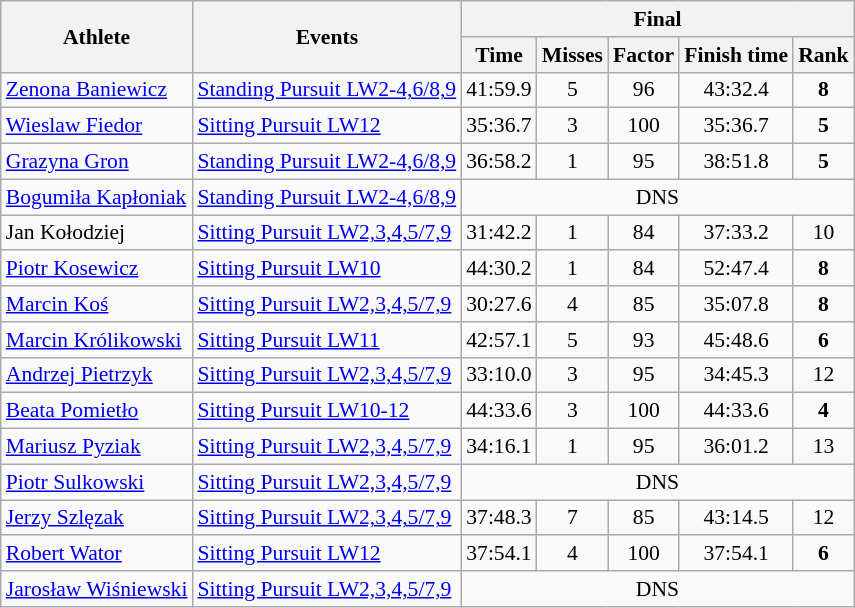<table class="wikitable" style="font-size:90%">
<tr>
<th rowspan="2">Athlete</th>
<th rowspan="2">Events</th>
<th colspan="5">Final</th>
</tr>
<tr>
<th>Time</th>
<th>Misses</th>
<th>Factor</th>
<th>Finish time</th>
<th>Rank</th>
</tr>
<tr>
<td rowspan=1><a href='#'>Zenona Baniewicz</a></td>
<td><a href='#'>Standing Pursuit LW2-4,6/8,9</a></td>
<td align="center">41:59.9</td>
<td align="center">5</td>
<td align="center">96</td>
<td align="center">43:32.4</td>
<td align="center"><strong>8</strong></td>
</tr>
<tr>
<td rowspan=1><a href='#'>Wieslaw Fiedor</a></td>
<td><a href='#'>Sitting Pursuit LW12</a></td>
<td align="center">35:36.7</td>
<td align="center">3</td>
<td align="center">100</td>
<td align="center">35:36.7</td>
<td align="center"><strong>5</strong></td>
</tr>
<tr>
<td rowspan=1><a href='#'>Grazyna Gron</a></td>
<td><a href='#'>Standing Pursuit LW2-4,6/8,9</a></td>
<td align="center">36:58.2</td>
<td align="center">1</td>
<td align="center">95</td>
<td align="center">38:51.8</td>
<td align="center"><strong>5</strong></td>
</tr>
<tr>
<td rowspan=1><a href='#'>Bogumiła Kapłoniak</a></td>
<td><a href='#'>Standing Pursuit LW2-4,6/8,9</a></td>
<td align="center" colspan=6>DNS</td>
</tr>
<tr>
<td rowspan=1>Jan Kołodziej</td>
<td><a href='#'>Sitting Pursuit LW2,3,4,5/7,9</a></td>
<td align="center">31:42.2</td>
<td align="center">1</td>
<td align="center">84</td>
<td align="center">37:33.2</td>
<td align="center">10</td>
</tr>
<tr>
<td rowspan=1><a href='#'>Piotr Kosewicz</a></td>
<td><a href='#'>Sitting Pursuit LW10</a></td>
<td align="center">44:30.2</td>
<td align="center">1</td>
<td align="center">84</td>
<td align="center">52:47.4</td>
<td align="center"><strong>8</strong></td>
</tr>
<tr>
<td rowspan=1><a href='#'>Marcin Koś</a></td>
<td><a href='#'>Sitting Pursuit LW2,3,4,5/7,9</a></td>
<td align="center">30:27.6</td>
<td align="center">4</td>
<td align="center">85</td>
<td align="center">35:07.8</td>
<td align="center"><strong>8</strong></td>
</tr>
<tr>
<td rowspan=1><a href='#'>Marcin Królikowski</a></td>
<td><a href='#'>Sitting Pursuit LW11</a></td>
<td align="center">42:57.1</td>
<td align="center">5</td>
<td align="center">93</td>
<td align="center">45:48.6</td>
<td align="center"><strong>6</strong></td>
</tr>
<tr>
<td rowspan=1><a href='#'>Andrzej Pietrzyk</a></td>
<td><a href='#'>Sitting Pursuit LW2,3,4,5/7,9</a></td>
<td align="center">33:10.0</td>
<td align="center">3</td>
<td align="center">95</td>
<td align="center">34:45.3</td>
<td align="center">12</td>
</tr>
<tr>
<td rowspan=1><a href='#'>Beata Pomietło</a></td>
<td><a href='#'>Sitting Pursuit LW10-12</a></td>
<td align="center">44:33.6</td>
<td align="center">3</td>
<td align="center">100</td>
<td align="center">44:33.6</td>
<td align="center"><strong>4</strong></td>
</tr>
<tr>
<td rowspan=1><a href='#'>Mariusz Pyziak</a></td>
<td><a href='#'>Sitting Pursuit LW2,3,4,5/7,9</a></td>
<td align="center">34:16.1</td>
<td align="center">1</td>
<td align="center">95</td>
<td align="center">36:01.2</td>
<td align="center">13</td>
</tr>
<tr>
<td rowspan=1><a href='#'>Piotr Sulkowski</a></td>
<td><a href='#'>Sitting Pursuit LW2,3,4,5/7,9</a></td>
<td align="center" colspan=6>DNS</td>
</tr>
<tr>
<td rowspan=1><a href='#'>Jerzy Szlęzak</a></td>
<td><a href='#'>Sitting Pursuit LW2,3,4,5/7,9</a></td>
<td align="center">37:48.3</td>
<td align="center">7</td>
<td align="center">85</td>
<td align="center">43:14.5</td>
<td align="center">12</td>
</tr>
<tr>
<td rowspan=1><a href='#'>Robert Wator</a></td>
<td><a href='#'>Sitting Pursuit LW12</a></td>
<td align="center">37:54.1</td>
<td align="center">4</td>
<td align="center">100</td>
<td align="center">37:54.1</td>
<td align="center"><strong>6</strong></td>
</tr>
<tr>
<td rowspan=1><a href='#'>Jarosław Wiśniewski</a></td>
<td><a href='#'>Sitting Pursuit LW2,3,4,5/7,9</a></td>
<td align="center" colspan=6>DNS</td>
</tr>
</table>
